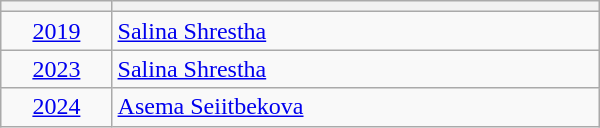<table class=wikitable style="width: 400px;">
<tr>
<th width="40"></th>
<th width="200"></th>
</tr>
<tr>
<td align=center><a href='#'>2019</a></td>
<td> <a href='#'>Salina Shrestha</a></td>
</tr>
<tr>
<td align=center><a href='#'>2023</a></td>
<td> <a href='#'>Salina Shrestha</a></td>
</tr>
<tr>
<td align=center><a href='#'>2024</a></td>
<td> <a href='#'>Asema Seiitbekova</a></td>
</tr>
</table>
